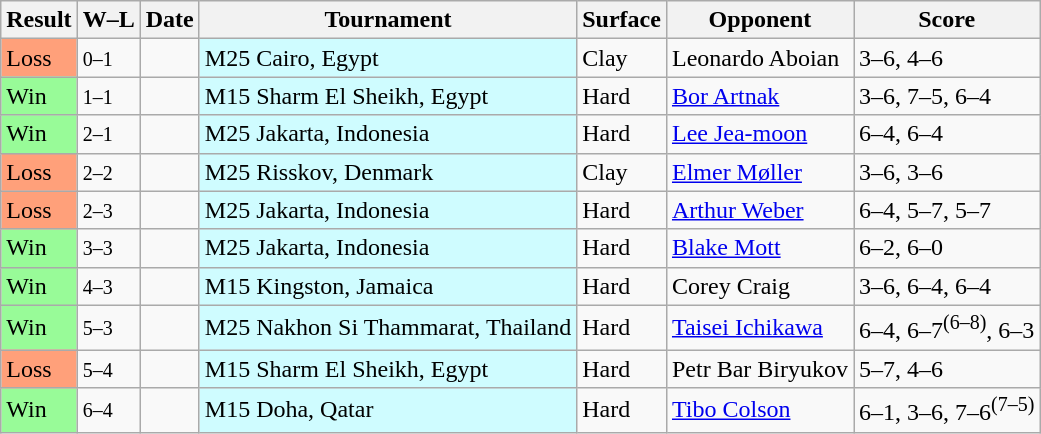<table class="sortable wikitable">
<tr>
<th>Result</th>
<th class="unsortable">W–L</th>
<th>Date</th>
<th>Tournament</th>
<th>Surface</th>
<th>Opponent</th>
<th class="unsortable">Score</th>
</tr>
<tr>
<td bgcolor=FFA07A>Loss</td>
<td><small>0–1</small></td>
<td></td>
<td style="background:#cffcff;">M25 Cairo, Egypt</td>
<td>Clay</td>
<td> Leonardo Aboian</td>
<td>3–6, 4–6</td>
</tr>
<tr>
<td bgcolor=98FB98>Win</td>
<td><small>1–1</small></td>
<td></td>
<td style="background:#cffcff;">M15 Sharm El Sheikh, Egypt</td>
<td>Hard</td>
<td> <a href='#'>Bor Artnak</a></td>
<td>3–6, 7–5, 6–4</td>
</tr>
<tr>
<td bgcolor=98FB98>Win</td>
<td><small>2–1</small></td>
<td></td>
<td style="background:#cffcff;">M25 Jakarta, Indonesia</td>
<td>Hard</td>
<td> <a href='#'>Lee Jea-moon</a></td>
<td>6–4, 6–4</td>
</tr>
<tr>
<td bgcolor=FFA07A>Loss</td>
<td><small>2–2</small></td>
<td></td>
<td style="background:#cffcff;">M25 Risskov, Denmark</td>
<td>Clay</td>
<td> <a href='#'>Elmer Møller</a></td>
<td>3–6, 3–6</td>
</tr>
<tr>
<td bgcolor=FFA07A>Loss</td>
<td><small>2–3</small></td>
<td></td>
<td style="background:#cffcff;">M25 Jakarta, Indonesia</td>
<td>Hard</td>
<td> <a href='#'>Arthur Weber</a></td>
<td>6–4, 5–7, 5–7</td>
</tr>
<tr>
<td bgcolor=98FB98>Win</td>
<td><small>3–3</small></td>
<td></td>
<td style="background:#cffcff;">M25 Jakarta, Indonesia</td>
<td>Hard</td>
<td> <a href='#'>Blake Mott</a></td>
<td>6–2, 6–0</td>
</tr>
<tr>
<td bgcolor=98FB98>Win</td>
<td><small>4–3</small></td>
<td></td>
<td style="background:#cffcff;">M15 Kingston, Jamaica</td>
<td>Hard</td>
<td> Corey Craig</td>
<td>3–6, 6–4, 6–4</td>
</tr>
<tr>
<td bgcolor=98FB98>Win</td>
<td><small>5–3</small></td>
<td></td>
<td style="background:#cffcff;">M25 Nakhon Si Thammarat, Thailand</td>
<td>Hard</td>
<td> <a href='#'>Taisei Ichikawa</a></td>
<td>6–4, 6–7<sup>(6–8)</sup>, 6–3</td>
</tr>
<tr>
<td bgcolor=FFA07A>Loss</td>
<td><small>5–4</small></td>
<td></td>
<td style="background:#cffcff;">M15 Sharm El Sheikh, Egypt</td>
<td>Hard</td>
<td> Petr Bar Biryukov</td>
<td>5–7, 4–6</td>
</tr>
<tr>
<td bgcolor=98FB98>Win</td>
<td><small>6–4</small></td>
<td></td>
<td style="background:#cffcff;">M15 Doha, Qatar</td>
<td>Hard</td>
<td> <a href='#'>Tibo Colson</a></td>
<td>6–1, 3–6, 7–6<sup>(7–5)</sup></td>
</tr>
</table>
